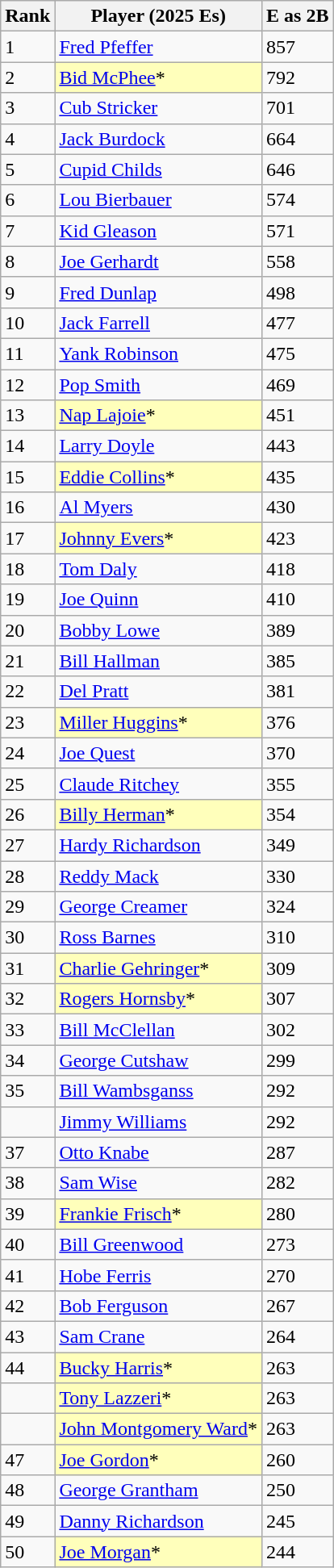<table class="wikitable" style="float:left;">
<tr style="white-space:nowrap;">
<th>Rank</th>
<th>Player (2025 Es)</th>
<th>E as 2B</th>
</tr>
<tr>
<td>1</td>
<td><a href='#'>Fred Pfeffer</a></td>
<td>857</td>
</tr>
<tr>
<td>2</td>
<td style="background:#ffffbb;"><a href='#'>Bid McPhee</a>*</td>
<td>792</td>
</tr>
<tr>
<td>3</td>
<td><a href='#'>Cub Stricker</a></td>
<td>701</td>
</tr>
<tr>
<td>4</td>
<td><a href='#'>Jack Burdock</a></td>
<td>664</td>
</tr>
<tr>
<td>5</td>
<td><a href='#'>Cupid Childs</a></td>
<td>646</td>
</tr>
<tr>
<td>6</td>
<td><a href='#'>Lou Bierbauer</a></td>
<td>574</td>
</tr>
<tr>
<td>7</td>
<td><a href='#'>Kid Gleason</a></td>
<td>571</td>
</tr>
<tr>
<td>8</td>
<td><a href='#'>Joe Gerhardt</a></td>
<td>558</td>
</tr>
<tr>
<td>9</td>
<td><a href='#'>Fred Dunlap</a></td>
<td>498</td>
</tr>
<tr>
<td>10</td>
<td><a href='#'>Jack Farrell</a></td>
<td>477</td>
</tr>
<tr>
<td>11</td>
<td><a href='#'>Yank Robinson</a></td>
<td>475</td>
</tr>
<tr>
<td>12</td>
<td><a href='#'>Pop Smith</a></td>
<td>469</td>
</tr>
<tr>
<td>13</td>
<td style="background:#ffffbb;"><a href='#'>Nap Lajoie</a>*</td>
<td>451</td>
</tr>
<tr>
<td>14</td>
<td><a href='#'>Larry Doyle</a></td>
<td>443</td>
</tr>
<tr>
<td>15</td>
<td style="background:#ffffbb;"><a href='#'>Eddie Collins</a>*</td>
<td>435</td>
</tr>
<tr>
<td>16</td>
<td><a href='#'>Al Myers</a></td>
<td>430</td>
</tr>
<tr>
<td>17</td>
<td style="background:#ffffbb;"><a href='#'>Johnny Evers</a>*</td>
<td>423</td>
</tr>
<tr>
<td>18</td>
<td><a href='#'>Tom Daly</a></td>
<td>418</td>
</tr>
<tr>
<td>19</td>
<td><a href='#'>Joe Quinn</a></td>
<td>410</td>
</tr>
<tr>
<td>20</td>
<td><a href='#'>Bobby Lowe</a></td>
<td>389</td>
</tr>
<tr>
<td>21</td>
<td><a href='#'>Bill Hallman</a></td>
<td>385</td>
</tr>
<tr>
<td>22</td>
<td><a href='#'>Del Pratt</a></td>
<td>381</td>
</tr>
<tr>
<td>23</td>
<td style="background:#ffffbb;"><a href='#'>Miller Huggins</a>*</td>
<td>376</td>
</tr>
<tr>
<td>24</td>
<td><a href='#'>Joe Quest</a></td>
<td>370</td>
</tr>
<tr>
<td>25</td>
<td><a href='#'>Claude Ritchey</a></td>
<td>355</td>
</tr>
<tr>
<td>26</td>
<td style="background:#ffffbb;"><a href='#'>Billy Herman</a>*</td>
<td>354</td>
</tr>
<tr>
<td>27</td>
<td><a href='#'>Hardy Richardson</a></td>
<td>349</td>
</tr>
<tr>
<td>28</td>
<td><a href='#'>Reddy Mack</a></td>
<td>330</td>
</tr>
<tr>
<td>29</td>
<td><a href='#'>George Creamer</a></td>
<td>324</td>
</tr>
<tr>
<td>30</td>
<td><a href='#'>Ross Barnes</a></td>
<td>310</td>
</tr>
<tr>
<td>31</td>
<td style="background:#ffffbb;"><a href='#'>Charlie Gehringer</a>*</td>
<td>309</td>
</tr>
<tr>
<td>32</td>
<td style="background:#ffffbb;"><a href='#'>Rogers Hornsby</a>*</td>
<td>307</td>
</tr>
<tr>
<td>33</td>
<td><a href='#'>Bill McClellan</a></td>
<td>302</td>
</tr>
<tr>
<td>34</td>
<td><a href='#'>George Cutshaw</a></td>
<td>299</td>
</tr>
<tr>
<td>35</td>
<td><a href='#'>Bill Wambsganss</a></td>
<td>292</td>
</tr>
<tr>
<td></td>
<td><a href='#'>Jimmy Williams</a></td>
<td>292</td>
</tr>
<tr>
<td>37</td>
<td><a href='#'>Otto Knabe</a></td>
<td>287</td>
</tr>
<tr>
<td>38</td>
<td><a href='#'>Sam Wise</a></td>
<td>282</td>
</tr>
<tr>
<td>39</td>
<td style="background:#ffffbb;"><a href='#'>Frankie Frisch</a>*</td>
<td>280</td>
</tr>
<tr>
<td>40</td>
<td><a href='#'>Bill Greenwood</a></td>
<td>273</td>
</tr>
<tr>
<td>41</td>
<td><a href='#'>Hobe Ferris</a></td>
<td>270</td>
</tr>
<tr>
<td>42</td>
<td><a href='#'>Bob Ferguson</a></td>
<td>267</td>
</tr>
<tr>
<td>43</td>
<td><a href='#'>Sam Crane</a></td>
<td>264</td>
</tr>
<tr>
<td>44</td>
<td style="background:#ffffbb;"><a href='#'>Bucky Harris</a>*</td>
<td>263</td>
</tr>
<tr>
<td></td>
<td style="background:#ffffbb;"><a href='#'>Tony Lazzeri</a>*</td>
<td>263</td>
</tr>
<tr>
<td></td>
<td style="background:#ffffbb;"><a href='#'>John Montgomery Ward</a>*</td>
<td>263</td>
</tr>
<tr>
<td>47</td>
<td style="background:#ffffbb;"><a href='#'>Joe Gordon</a>*</td>
<td>260</td>
</tr>
<tr>
<td>48</td>
<td><a href='#'>George Grantham</a></td>
<td>250</td>
</tr>
<tr>
<td>49</td>
<td><a href='#'>Danny Richardson</a></td>
<td>245</td>
</tr>
<tr>
<td>50</td>
<td style="background:#ffffbb;"><a href='#'>Joe Morgan</a>*</td>
<td>244</td>
</tr>
</table>
